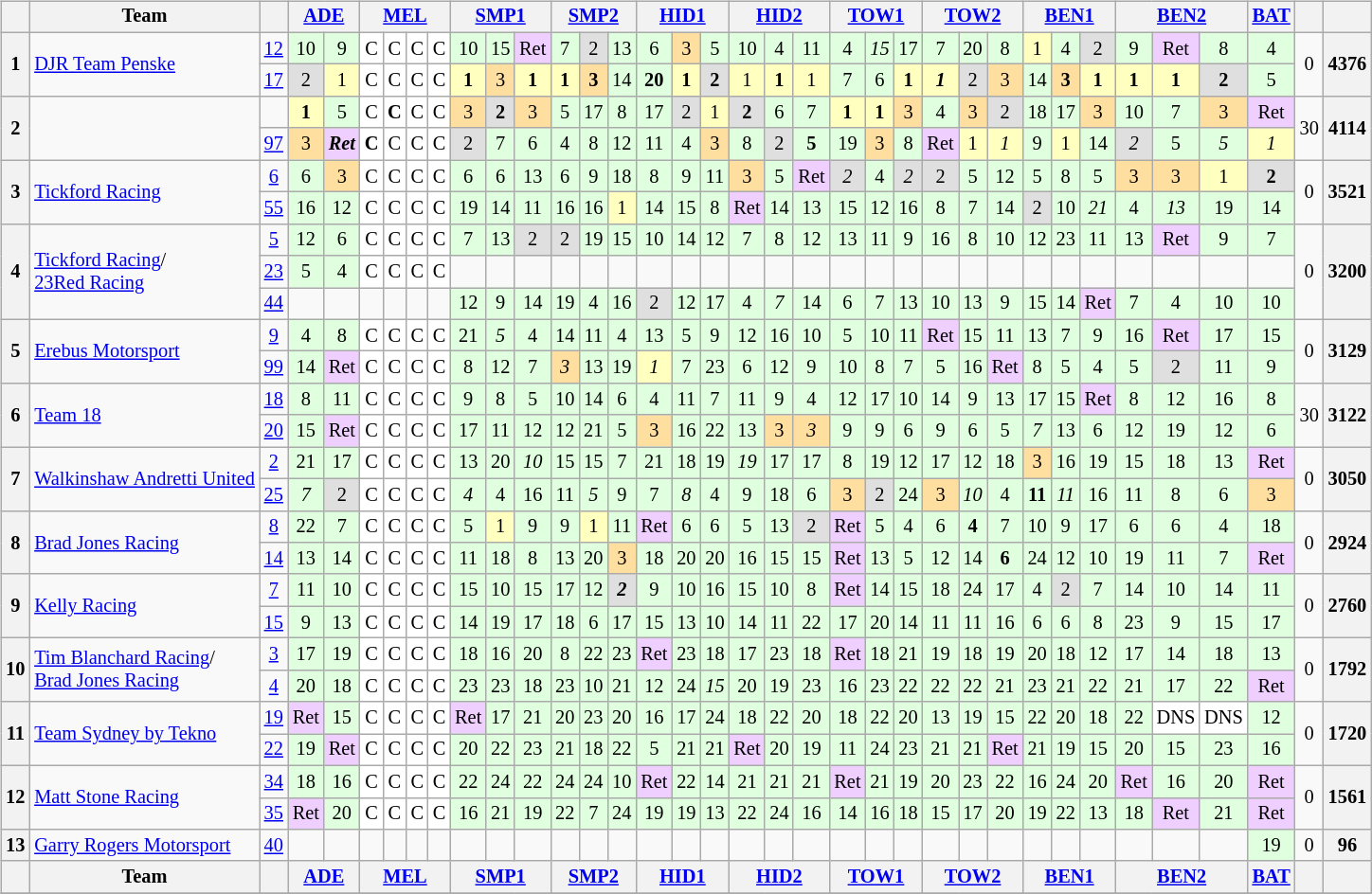<table>
<tr>
<td style="vertical-align:top; text-align: center"><br><table class="wikitable" style="font-size: 85%;">
<tr style="vertical-align:middle;">
<th style="vertical-align:middle"></th>
<th style="vertical-align:middle;background">Team</th>
<th style="vertical-align:middle;background"></th>
<th colspan="2"><a href='#'>ADE</a><br></th>
<th colspan="4"><a href='#'>MEL</a><br></th>
<th colspan="3"><a href='#'>SMP1</a><br></th>
<th colspan="3"><a href='#'>SMP2</a><br></th>
<th colspan="3"><a href='#'>HID1</a><br></th>
<th colspan="3"><a href='#'>HID2</a><br></th>
<th colspan="3"><a href='#'>TOW1</a><br></th>
<th colspan="3"><a href='#'>TOW2</a><br></th>
<th colspan="3"><a href='#'>BEN1</a><br></th>
<th colspan="3"><a href='#'>BEN2</a><br></th>
<th><a href='#'>BAT</a><br></th>
<th valign="middle"></th>
<th valign="middle"></th>
</tr>
<tr>
<th rowspan="2">1</th>
<td style="text-align: left" rowspan="2"><a href='#'>DJR Team Penske</a></td>
<td><a href='#'>12</a></td>
<td style="background: #dfffdf">10</td>
<td style="background: #dfffdf">9</td>
<td style="background: #ffffff">C</td>
<td style="background: #ffffff">C</td>
<td style="background: #ffffff">C</td>
<td style="background: #ffffff">C</td>
<td style="background: #dfffdf">10</td>
<td style="background: #dfffdf">15</td>
<td style="background: #efcfff">Ret</td>
<td style="background: #dfffdf">7</td>
<td style="background: #dfdfdf">2</td>
<td style="background: #dfffdf">13</td>
<td style="background: #dfffdf">6</td>
<td style="background: #ffdf9f">3</td>
<td style="background: #dfffdf">5</td>
<td style="background: #dfffdf">10</td>
<td style="background: #dfffdf">4</td>
<td style="background: #dfffdf">11</td>
<td style="background: #dfffdf">4</td>
<td style="background: #dfffdf"><em>15</em></td>
<td style="background: #dfffdf">17</td>
<td style="background: #dfffdf">7</td>
<td style="background: #dfffdf">20</td>
<td style="background: #dfffdf">8</td>
<td style="background: #ffffbf">1</td>
<td style="background: #dfffdf">4</td>
<td style="background: #dfdfdf">2</td>
<td style="background: #dfffdf">9</td>
<td style="background: #efcfff">Ret</td>
<td style="background: #dfffdf">8</td>
<td style="background: #dfffdf">4</td>
<td rowspan="2">0</td>
<th rowspan="2">4376</th>
</tr>
<tr>
<td><a href='#'>17</a></td>
<td style="background: #dfdfdf">2</td>
<td style="background: #ffffbf">1</td>
<td style="background: #ffffff">C</td>
<td style="background: #ffffff">C</td>
<td style="background: #ffffff">C</td>
<td style="background: #ffffff">C</td>
<td style="background: #ffffbf"><strong>1</strong></td>
<td style="background: #ffdf9f">3</td>
<td style="background: #ffffbf"><strong>1</strong></td>
<td style="background: #ffffbf"><strong>1</strong></td>
<td style="background: #ffdf9f"><strong>3</strong></td>
<td style="background: #dfffdf">14</td>
<td style="background: #dfffdf"><strong>20</strong></td>
<td style="background: #ffffbf"><strong>1</strong></td>
<td style="background: #dfdfdf"><strong>2</strong></td>
<td style="background: #ffffbf">1</td>
<td style="background: #ffffbf"><strong>1</strong></td>
<td style="background: #ffffbf">1</td>
<td style="background: #dfffdf">7</td>
<td style="background: #dfffdf">6</td>
<td style="background: #ffffbf"><strong>1</strong></td>
<td style="background: #ffffbf"><strong><em>1</em></strong></td>
<td style="background: #dfdfdf">2</td>
<td style="background: #ffdf9f">3</td>
<td style="background: #dfffdf">14</td>
<td style="background: #ffdf9f"><strong>3</strong></td>
<td style="background: #ffffbf"><strong>1</strong></td>
<td style="background: #ffffbf"><strong>1</strong></td>
<td style="background: #ffffbf"><strong>1</strong></td>
<td style="background: #dfdfdf"><strong>2</strong></td>
<td style="background: #dfffdf">5</td>
</tr>
<tr>
<th rowspan="2">2</th>
<td rowspan="2" style="text-align: left"></td>
<td><a href='#'></a></td>
<td style="background: #ffffbf"><strong>1</strong></td>
<td style="background: #dfffdf">5</td>
<td style="background: #ffffff">C</td>
<td style="background: #ffffff"><strong>C</strong></td>
<td style="background: #ffffff">C</td>
<td style="background: #ffffff">C</td>
<td style="background: #ffdf9f">3</td>
<td style="background: #dfdfdf"><strong>2</strong></td>
<td style="background: #ffdf9f">3</td>
<td style="background: #dfffdf">5</td>
<td style="background: #dfffdf">17</td>
<td style="background: #dfffdf">8</td>
<td style="background: #dfffdf">17</td>
<td style="background: #dfdfdf">2</td>
<td style="background: #ffffbf">1</td>
<td style="background: #dfdfdf"><strong>2</strong></td>
<td style="background: #dfffdf">6</td>
<td style="background: #dfffdf">7</td>
<td style="background: #ffffbf"><strong>1</strong></td>
<td style="background: #ffffbf"><strong>1</strong></td>
<td style="background: #ffdf9f">3</td>
<td style="background: #dfffdf">4</td>
<td style="background: #ffdf9f">3</td>
<td style="background: #dfdfdf">2</td>
<td style="background: #dfffdf">18</td>
<td style="background: #dfffdf">17</td>
<td style="background: #ffdf9f">3</td>
<td style="background: #dfffdf">10</td>
<td style="background: #dfffdf">7</td>
<td style="background: #ffdf9f">3</td>
<td style="background: #efcfff">Ret</td>
<td rowspan="2">30</td>
<th rowspan="2">4114</th>
</tr>
<tr>
<td><a href='#'>97</a></td>
<td style="background: #ffdf9f">3</td>
<td style="background: #efcfff"><strong><em>Ret</em></strong></td>
<td style="background: #ffffff"><strong>C</strong></td>
<td style="background: #ffffff">C</td>
<td style="background: #ffffff">C</td>
<td style="background: #ffffff">C</td>
<td style="background: #dfdfdf">2</td>
<td style="background: #dfffdf">7</td>
<td style="background: #dfffdf">6</td>
<td style="background: #dfffdf">4</td>
<td style="background: #dfffdf">8</td>
<td style="background: #dfffdf">12</td>
<td style="background: #dfffdf">11</td>
<td style="background: #dfffdf">4</td>
<td style="background: #ffdf9f">3</td>
<td style="background: #dfffdf">8</td>
<td style="background: #dfdfdf">2</td>
<td style="background: #dfffdf"><strong>5</strong></td>
<td style="background: #dfffdf">19</td>
<td style="background: #ffdf9f">3</td>
<td style="background: #dfffdf">8</td>
<td style="background: #efcfff">Ret</td>
<td style="background: #ffffbf">1</td>
<td style="background: #ffffbf"><em>1</em></td>
<td style="background: #dfffdf">9</td>
<td style="background: #ffffbf">1</td>
<td style="background: #dfffdf">14</td>
<td style="background: #dfdfdf"><em>2</em></td>
<td style="background: #dfffdf">5</td>
<td style="background: #dfffdf"><em>5</em></td>
<td style="background: #ffffbf"><em>1</em></td>
</tr>
<tr>
<th rowspan="2">3</th>
<td rowspan="2" style="text-align: left" nowrap=""><a href='#'>Tickford Racing</a></td>
<td><a href='#'>6</a></td>
<td style="background: #dfffdf">6</td>
<td style="background: #ffdf9f">3</td>
<td style="background: #ffffff">C</td>
<td style="background: #ffffff">C</td>
<td style="background: #ffffff">C</td>
<td style="background: #ffffff">C</td>
<td style="background: #dfffdf">6</td>
<td style="background: #dfffdf">6</td>
<td style="background: #dfffdf">13</td>
<td style="background: #dfffdf">6</td>
<td style="background: #dfffdf">9</td>
<td style="background: #dfffdf">18</td>
<td style="background: #dfffdf">8</td>
<td style="background: #dfffdf">9</td>
<td style="background: #dfffdf">11</td>
<td style="background: #ffdf9f">3</td>
<td style="background: #dfffdf">5</td>
<td style="background: #efcfff">Ret</td>
<td style="background: #dfdfdf"><em>2</em></td>
<td style="background: #dfffdf">4</td>
<td style="background: #dfdfdf"><em>2</em></td>
<td style="background: #dfdfdf">2</td>
<td style="background: #dfffdf">5</td>
<td style="background: #dfffdf">12</td>
<td style="background: #dfffdf">5</td>
<td style="background: #dfffdf">8</td>
<td style="background: #dfffdf">5</td>
<td style="background: #ffdf9f">3</td>
<td style="background: #ffdf9f">3</td>
<td style="background: #ffffbf">1</td>
<td style="background: #dfdfdf"><strong>2</strong></td>
<td rowspan="2">0</td>
<th rowspan="2">3521</th>
</tr>
<tr>
<td><a href='#'>55</a></td>
<td style="background: #dfffdf">16</td>
<td style="background: #dfffdf">12</td>
<td style="background: #ffffff">C</td>
<td style="background: #ffffff">C</td>
<td style="background: #ffffff">C</td>
<td style="background: #ffffff">C</td>
<td style="background: #dfffdf">19</td>
<td style="background: #dfffdf">14</td>
<td style="background: #dfffdf">11</td>
<td style="background: #dfffdf">16</td>
<td style="background: #dfffdf">16</td>
<td style="background: #ffffbf">1</td>
<td style="background: #dfffdf">14</td>
<td style="background: #dfffdf">15</td>
<td style="background: #dfffdf">8</td>
<td style="background: #efcfff">Ret</td>
<td style="background: #dfffdf">14</td>
<td style="background: #dfffdf">13</td>
<td style="background: #dfffdf">15</td>
<td style="background: #dfffdf">12</td>
<td style="background: #dfffdf">16</td>
<td style="background: #dfffdf">8</td>
<td style="background: #dfffdf">7</td>
<td style="background: #dfffdf">14</td>
<td style="background: #dfdfdf">2</td>
<td style="background: #dfffdf">10</td>
<td style="background: #dfffdf"><em>21</em></td>
<td style="background: #dfffdf">4</td>
<td style="background: #dfffdf"><em>13</em></td>
<td style="background: #dfffdf">19</td>
<td style="background: #dfffdf">14</td>
</tr>
<tr>
<th rowspan="3">4</th>
<td style="text-align: left" rowspan="3" nowrap><a href='#'>Tickford Racing</a>/<br><a href='#'>23Red Racing</a></td>
<td><a href='#'>5</a></td>
<td style="background: #dfffdf">12</td>
<td style="background: #dfffdf">6</td>
<td style="background: #ffffff">C</td>
<td style="background: #ffffff">C</td>
<td style="background: #ffffff">C</td>
<td style="background: #ffffff">C</td>
<td style="background: #dfffdf">7</td>
<td style="background: #dfffdf">13</td>
<td style="background: #dfdfdf">2</td>
<td style="background: #dfdfdf">2</td>
<td style="background: #dfffdf">19</td>
<td style="background: #dfffdf">15</td>
<td style="background: #dfffdf">10</td>
<td style="background: #dfffdf">14</td>
<td style="background: #dfffdf">12</td>
<td style="background: #dfffdf">7</td>
<td style="background: #dfffdf">8</td>
<td style="background: #dfffdf">12</td>
<td style="background: #dfffdf">13</td>
<td style="background: #dfffdf">11</td>
<td style="background: #dfffdf">9</td>
<td style="background: #dfffdf">16</td>
<td style="background: #dfffdf">8</td>
<td style="background: #dfffdf">10</td>
<td style="background: #dfffdf">12</td>
<td style="background: #dfffdf">23</td>
<td style="background: #dfffdf">11</td>
<td style="background: #dfffdf">13</td>
<td style="background: #efcfff">Ret</td>
<td style="background: #dfffdf">9</td>
<td style="background: #dfffdf">7</td>
<td rowspan="3">0</td>
<th rowspan="3">3200</th>
</tr>
<tr>
<td><a href='#'>23</a></td>
<td style="background: #dfffdf">5</td>
<td style="background: #dfffdf">4</td>
<td style="background: #ffffff">C</td>
<td style="background: #ffffff">C</td>
<td style="background: #ffffff">C</td>
<td style="background: #ffffff">C</td>
<td></td>
<td></td>
<td></td>
<td></td>
<td></td>
<td></td>
<td></td>
<td></td>
<td></td>
<td></td>
<td></td>
<td></td>
<td></td>
<td></td>
<td></td>
<td></td>
<td></td>
<td></td>
<td></td>
<td></td>
<td></td>
<td></td>
<td></td>
<td></td>
<td></td>
</tr>
<tr>
<td><a href='#'>44</a></td>
<td></td>
<td></td>
<td></td>
<td></td>
<td></td>
<td></td>
<td style="background: #dfffdf">12</td>
<td style="background: #dfffdf">9</td>
<td style="background: #dfffdf">14</td>
<td style="background: #dfffdf">19</td>
<td style="background: #dfffdf">4</td>
<td style="background: #dfffdf">16</td>
<td style="background: #dfdfdf">2</td>
<td style="background: #dfffdf">12</td>
<td style="background: #dfffdf">17</td>
<td style="background: #dfffdf">4</td>
<td style="background: #dfffdf"><em>7</em></td>
<td style="background: #dfffdf">14</td>
<td style="background: #dfffdf">6</td>
<td style="background: #dfffdf">7</td>
<td style="background: #dfffdf">13</td>
<td style="background: #dfffdf">10</td>
<td style="background: #dfffdf">13</td>
<td style="background: #dfffdf">9</td>
<td style="background: #dfffdf">15</td>
<td style="background: #dfffdf">14</td>
<td style="background: #efcfff">Ret</td>
<td style="background: #dfffdf">7</td>
<td style="background: #dfffdf">4</td>
<td style="background: #dfffdf">10</td>
<td style="background: #dfffdf">10</td>
</tr>
<tr>
<th rowspan="2">5</th>
<td rowspan="2" style="text-align: left"><a href='#'>Erebus Motorsport</a></td>
<td><a href='#'>9</a></td>
<td style="background: #dfffdf">4</td>
<td style="background: #dfffdf">8</td>
<td style="background: #ffffff">C</td>
<td style="background: #ffffff">C</td>
<td style="background: #ffffff">C</td>
<td style="background: #ffffff">C</td>
<td style="background: #dfffdf">21</td>
<td style="background: #dfffdf"><em>5</em></td>
<td style="background: #dfffdf">4</td>
<td style="background: #dfffdf">14</td>
<td style="background: #dfffdf">11</td>
<td style="background: #dfffdf">4</td>
<td style="background: #dfffdf">13</td>
<td style="background: #dfffdf">5</td>
<td style="background: #dfffdf">9</td>
<td style="background: #dfffdf">12</td>
<td style="background: #dfffdf">16</td>
<td style="background: #dfffdf">10</td>
<td style="background: #dfffdf">5</td>
<td style="background: #dfffdf">10</td>
<td style="background: #dfffdf">11</td>
<td style="background: #efcfff">Ret</td>
<td style="background: #dfffdf">15</td>
<td style="background: #dfffdf">11</td>
<td style="background: #dfffdf">13</td>
<td style="background: #dfffdf">7</td>
<td style="background: #dfffdf">9</td>
<td style="background: #dfffdf">16</td>
<td style="background: #efcfff">Ret</td>
<td style="background: #dfffdf">17</td>
<td style="background: #dfffdf">15</td>
<td rowspan="2">0</td>
<th rowspan="2">3129</th>
</tr>
<tr>
<td><a href='#'>99</a></td>
<td style="background: #dfffdf">14</td>
<td style="background: #efcfff">Ret</td>
<td style="background: #ffffff">C</td>
<td style="background: #ffffff">C</td>
<td style="background: #ffffff">C</td>
<td style="background: #ffffff">C</td>
<td style="background: #dfffdf">8</td>
<td style="background: #dfffdf">12</td>
<td style="background: #dfffdf">7</td>
<td style="background: #ffdf9f"><em>3</em></td>
<td style="background: #dfffdf">13</td>
<td style="background: #dfffdf">19</td>
<td style="background: #ffffbf"><em>1</em></td>
<td style="background: #dfffdf">7</td>
<td style="background: #dfffdf">23</td>
<td style="background: #dfffdf">6</td>
<td style="background: #dfffdf">12</td>
<td style="background: #dfffdf">9</td>
<td style="background: #dfffdf">10</td>
<td style="background: #dfffdf">8</td>
<td style="background: #dfffdf">7</td>
<td style="background: #dfffdf">5</td>
<td style="background: #dfffdf">16</td>
<td style="background: #efcfff">Ret</td>
<td style="background: #dfffdf">8</td>
<td style="background: #dfffdf">5</td>
<td style="background: #dfffdf">4</td>
<td style="background: #dfffdf">5</td>
<td style="background: #dfdfdf">2</td>
<td style="background: #dfffdf">11</td>
<td style="background: #dfffdf">9</td>
</tr>
<tr>
<th rowspan="2">6</th>
<td style="text-align: left" rowspan="2"><a href='#'>Team 18</a></td>
<td><a href='#'>18</a></td>
<td style="background: #dfffdf">8</td>
<td style="background: #dfffdf">11</td>
<td style="background: #ffffff">C</td>
<td style="background: #ffffff">C</td>
<td style="background: #ffffff">C</td>
<td style="background: #ffffff">C</td>
<td style="background: #dfffdf">9</td>
<td style="background: #dfffdf">8</td>
<td style="background: #dfffdf">5</td>
<td style="background: #dfffdf">10</td>
<td style="background: #dfffdf">14</td>
<td style="background: #dfffdf">6</td>
<td style="background: #dfffdf">4</td>
<td style="background: #dfffdf">11</td>
<td style="background: #dfffdf">7</td>
<td style="background: #dfffdf">11</td>
<td style="background: #dfffdf">9</td>
<td style="background: #dfffdf">4</td>
<td style="background: #dfffdf">12</td>
<td style="background: #dfffdf">17</td>
<td style="background: #dfffdf">10</td>
<td style="background: #dfffdf">14</td>
<td style="background: #dfffdf">9</td>
<td style="background: #dfffdf">13</td>
<td style="background: #dfffdf">17</td>
<td style="background: #dfffdf">15</td>
<td style="background: #efcfff">Ret</td>
<td style="background: #dfffdf">8</td>
<td style="background: #dfffdf">12</td>
<td style="background: #dfffdf">16</td>
<td style="background: #dfffdf">8</td>
<td rowspan="2">30</td>
<th rowspan="2">3122</th>
</tr>
<tr>
<td><a href='#'>20</a></td>
<td style="background: #dfffdf">15</td>
<td style="background: #efcfff">Ret</td>
<td style="background: #ffffff">C</td>
<td style="background: #ffffff">C</td>
<td style="background: #ffffff">C</td>
<td style="background: #ffffff">C</td>
<td style="background: #dfffdf">17</td>
<td style="background: #dfffdf">11</td>
<td style="background: #dfffdf">12</td>
<td style="background: #dfffdf">12</td>
<td style="background: #dfffdf">21</td>
<td style="background: #dfffdf">5</td>
<td style="background: #ffdf9f">3</td>
<td style="background: #dfffdf">16</td>
<td style="background: #dfffdf">22</td>
<td style="background: #dfffdf">13</td>
<td style="background: #ffdf9f">3</td>
<td style="background: #ffdf9f"><em>3</em></td>
<td style="background: #dfffdf">9</td>
<td style="background: #dfffdf">9</td>
<td style="background: #dfffdf">6</td>
<td style="background: #dfffdf">9</td>
<td style="background: #dfffdf">6</td>
<td style="background: #dfffdf">5</td>
<td style="background: #dfffdf"><em>7</em></td>
<td style="background: #dfffdf">13</td>
<td style="background: #dfffdf">6</td>
<td style="background: #dfffdf">12</td>
<td style="background: #dfffdf">19</td>
<td style="background: #dfffdf">12</td>
<td style="background: #dfffdf">6</td>
</tr>
<tr>
<th rowspan="2">7</th>
<td rowspan="2" style="text-align: left" nowrap=""><a href='#'>Walkinshaw Andretti United</a></td>
<td><a href='#'>2</a></td>
<td style="background: #dfffdf">21</td>
<td style="background: #dfffdf">17</td>
<td style="background: #ffffff">C</td>
<td style="background: #ffffff">C</td>
<td style="background: #ffffff">C</td>
<td style="background: #ffffff">C</td>
<td style="background: #dfffdf">13</td>
<td style="background: #dfffdf">20</td>
<td style="background: #dfffdf"><em>10</em></td>
<td style="background: #dfffdf">15</td>
<td style="background: #dfffdf">15</td>
<td style="background: #dfffdf">7</td>
<td style="background: #dfffdf">21</td>
<td style="background: #dfffdf">18</td>
<td style="background: #dfffdf">19</td>
<td style="background: #dfffdf"><em>19</em></td>
<td style="background: #dfffdf">17</td>
<td style="background: #dfffdf">17</td>
<td style="background: #dfffdf">8</td>
<td style="background: #dfffdf">19</td>
<td style="background: #dfffdf">12</td>
<td style="background: #dfffdf">17</td>
<td style="background: #dfffdf">12</td>
<td style="background: #dfffdf">18</td>
<td style="background: #ffdf9f">3</td>
<td style="background: #dfffdf">16</td>
<td style="background: #dfffdf">19</td>
<td style="background: #dfffdf">15</td>
<td style="background: #dfffdf">18</td>
<td style="background: #dfffdf">13</td>
<td style="background: #efcfff">Ret</td>
<td rowspan="2">0</td>
<th rowspan="2">3050</th>
</tr>
<tr>
<td><a href='#'>25</a></td>
<td style="background: #dfffdf"><em>7</em></td>
<td style="background: #dfdfdf">2</td>
<td style="background: #ffffff">C</td>
<td style="background: #ffffff">C</td>
<td style="background: #ffffff">C</td>
<td style="background: #ffffff">C</td>
<td style="background: #dfffdf"><em>4</em></td>
<td style="background: #dfffdf">4</td>
<td style="background: #dfffdf">16</td>
<td style="background: #dfffdf">11</td>
<td style="background: #dfffdf"><em>5</em></td>
<td style="background: #dfffdf">9</td>
<td style="background: #dfffdf">7</td>
<td style="background: #dfffdf"><em>8</em></td>
<td style="background: #dfffdf">4</td>
<td style="background: #dfffdf">9</td>
<td style="background: #dfffdf">18</td>
<td style="background: #dfffdf">6</td>
<td style="background: #ffdf9f">3</td>
<td style="background: #dfdfdf">2</td>
<td style="background: #dfffdf">24</td>
<td style="background: #ffdf9f">3</td>
<td style="background: #dfffdf"><em>10</em></td>
<td style="background: #dfffdf">4</td>
<td style="background: #dfffdf"><strong>11</strong></td>
<td style="background: #dfffdf"><em>11</em></td>
<td style="background: #dfffdf">16</td>
<td style="background: #dfffdf">11</td>
<td style="background: #dfffdf">8</td>
<td style="background: #dfffdf">6</td>
<td style="background: #ffdf9f">3</td>
</tr>
<tr>
<th rowspan="2">8</th>
<td rowspan="2" style="text-align: left"><a href='#'>Brad Jones Racing</a></td>
<td><a href='#'>8</a></td>
<td style="background: #dfffdf">22</td>
<td style="background: #dfffdf">7</td>
<td style="background: #ffffff">C</td>
<td style="background: #ffffff">C</td>
<td style="background: #ffffff">C</td>
<td style="background: #ffffff">C</td>
<td style="background: #dfffdf">5</td>
<td style="background: #ffffbf">1</td>
<td style="background: #dfffdf">9</td>
<td style="background: #dfffdf">9</td>
<td style="background: #ffffbf">1</td>
<td style="background: #dfffdf">11</td>
<td style="background: #efcfff">Ret</td>
<td style="background: #dfffdf">6</td>
<td style="background: #dfffdf">6</td>
<td style="background: #dfffdf">5</td>
<td style="background: #dfffdf">13</td>
<td style="background: #dfdfdf">2</td>
<td style="background: #efcfff">Ret</td>
<td style="background: #dfffdf">5</td>
<td style="background: #dfffdf">4</td>
<td style="background: #dfffdf">6</td>
<td style="background: #dfffdf"><strong>4</strong></td>
<td style="background: #dfffdf">7</td>
<td style="background: #dfffdf">10</td>
<td style="background: #dfffdf">9</td>
<td style="background: #dfffdf">17</td>
<td style="background: #dfffdf">6</td>
<td style="background: #dfffdf">6</td>
<td style="background: #dfffdf">4</td>
<td style="background: #dfffdf">18</td>
<td rowspan="2">0</td>
<th rowspan="2">2924</th>
</tr>
<tr>
<td><a href='#'>14</a></td>
<td style="background: #dfffdf">13</td>
<td style="background: #dfffdf">14</td>
<td style="background: #ffffff">C</td>
<td style="background: #ffffff">C</td>
<td style="background: #ffffff">C</td>
<td style="background: #ffffff">C</td>
<td style="background: #dfffdf">11</td>
<td style="background: #dfffdf">18</td>
<td style="background: #dfffdf">8</td>
<td style="background: #dfffdf">13</td>
<td style="background: #dfffdf">20</td>
<td style="background: #ffdf9f">3</td>
<td style="background: #dfffdf">18</td>
<td style="background: #dfffdf">20</td>
<td style="background: #dfffdf">20</td>
<td style="background: #dfffdf">16</td>
<td style="background: #dfffdf">15</td>
<td style="background: #dfffdf">15</td>
<td style="background: #efcfff">Ret</td>
<td style="background: #dfffdf">13</td>
<td style="background: #dfffdf">5</td>
<td style="background: #dfffdf">12</td>
<td style="background: #dfffdf">14</td>
<td style="background: #dfffdf"><strong>6</strong></td>
<td style="background: #dfffdf">24</td>
<td style="background: #dfffdf">12</td>
<td style="background: #dfffdf">10</td>
<td style="background: #dfffdf">19</td>
<td style="background: #dfffdf">11</td>
<td style="background: #dfffdf">7</td>
<td style="background: #efcfff">Ret</td>
</tr>
<tr>
<th rowspan="2">9</th>
<td style="text-align: left" rowspan="2"><a href='#'>Kelly Racing</a></td>
<td><a href='#'>7</a></td>
<td style="background: #dfffdf">11</td>
<td style="background: #dfffdf">10</td>
<td style="background: #ffffff">C</td>
<td style="background: #ffffff">C</td>
<td style="background: #ffffff">C</td>
<td style="background: #ffffff">C</td>
<td style="background: #dfffdf">15</td>
<td style="background: #dfffdf">10</td>
<td style="background: #dfffdf">15</td>
<td style="background: #dfffdf">17</td>
<td style="background: #dfffdf">12</td>
<td style="background: #dfdfdf"><strong><em>2</em></strong></td>
<td style="background: #dfffdf">9</td>
<td style="background: #dfffdf">10</td>
<td style="background: #dfffdf">16</td>
<td style="background: #dfffdf">15</td>
<td style="background: #dfffdf">10</td>
<td style="background: #dfffdf">8</td>
<td style="background: #efcfff">Ret</td>
<td style="background: #dfffdf">14</td>
<td style="background: #dfffdf">15</td>
<td style="background: #dfffdf">18</td>
<td style="background: #dfffdf">24</td>
<td style="background: #dfffdf">17</td>
<td style="background: #dfffdf">4</td>
<td style="background: #dfdfdf">2</td>
<td style="background: #dfffdf">7</td>
<td style="background: #dfffdf">14</td>
<td style="background: #dfffdf">10</td>
<td style="background: #dfffdf">14</td>
<td style="background: #dfffdf">11</td>
<td rowspan="2">0</td>
<th rowspan="2">2760</th>
</tr>
<tr>
<td><a href='#'>15</a></td>
<td style="background: #dfffdf">9</td>
<td style="background: #dfffdf">13</td>
<td style="background: #ffffff">C</td>
<td style="background: #ffffff">C</td>
<td style="background: #ffffff">C</td>
<td style="background: #ffffff">C</td>
<td style="background: #dfffdf">14</td>
<td style="background: #dfffdf">19</td>
<td style="background: #dfffdf">17</td>
<td style="background: #dfffdf">18</td>
<td style="background: #dfffdf">6</td>
<td style="background: #dfffdf">17</td>
<td style="background: #dfffdf">15</td>
<td style="background: #dfffdf">13</td>
<td style="background: #dfffdf">10</td>
<td style="background: #dfffdf">14</td>
<td style="background: #dfffdf">11</td>
<td style="background: #dfffdf">22</td>
<td style="background: #dfffdf">17</td>
<td style="background: #dfffdf">20</td>
<td style="background: #dfffdf">14</td>
<td style="background: #dfffdf">11</td>
<td style="background: #dfffdf">11</td>
<td style="background: #dfffdf">16</td>
<td style="background: #dfffdf">6</td>
<td style="background: #dfffdf">6</td>
<td style="background: #dfffdf">8</td>
<td style="background: #dfffdf">23</td>
<td style="background: #dfffdf">9</td>
<td style="background: #dfffdf">15</td>
<td style="background: #dfffdf">17</td>
</tr>
<tr>
<th rowspan="2">10</th>
<td rowspan="2" style="text-align: left"><a href='#'>Tim Blanchard Racing</a>/<br><a href='#'>Brad Jones Racing</a></td>
<td><a href='#'>3</a></td>
<td style="background: #dfffdf">17</td>
<td style="background: #dfffdf">19</td>
<td style="background: #ffffff">C</td>
<td style="background: #ffffff">C</td>
<td style="background: #ffffff">C</td>
<td style="background: #ffffff">C</td>
<td style="background: #dfffdf">18</td>
<td style="background: #dfffdf">16</td>
<td style="background: #dfffdf">20</td>
<td style="background: #dfffdf">8</td>
<td style="background: #dfffdf">22</td>
<td style="background: #dfffdf">23</td>
<td style="background: #efcfff">Ret</td>
<td style="background: #dfffdf">23</td>
<td style="background: #dfffdf">18</td>
<td style="background: #dfffdf">17</td>
<td style="background: #dfffdf">23</td>
<td style="background: #dfffdf">18</td>
<td style="background: #efcfff">Ret</td>
<td style="background: #dfffdf">18</td>
<td style="background: #dfffdf">21</td>
<td style="background: #dfffdf">19</td>
<td style="background: #dfffdf">18</td>
<td style="background: #dfffdf">19</td>
<td style="background: #dfffdf">20</td>
<td style="background: #dfffdf">18</td>
<td style="background: #dfffdf">12</td>
<td style="background: #dfffdf">17</td>
<td style="background: #dfffdf">14</td>
<td style="background: #dfffdf">18</td>
<td style="background: #dfffdf">13</td>
<td rowspan="2">0</td>
<th rowspan="2">1792</th>
</tr>
<tr>
<td><a href='#'>4</a></td>
<td style="background: #dfffdf">20</td>
<td style="background: #dfffdf">18</td>
<td style="background: #ffffff">C</td>
<td style="background: #ffffff">C</td>
<td style="background: #ffffff">C</td>
<td style="background: #ffffff">C</td>
<td style="background: #dfffdf">23</td>
<td style="background: #dfffdf">23</td>
<td style="background: #dfffdf">18</td>
<td style="background: #dfffdf">23</td>
<td style="background: #dfffdf">10</td>
<td style="background: #dfffdf">21</td>
<td style="background: #dfffdf">12</td>
<td style="background: #dfffdf">24</td>
<td style="background: #dfffdf"><em>15</em></td>
<td style="background: #dfffdf">20</td>
<td style="background: #dfffdf">19</td>
<td style="background: #dfffdf">23</td>
<td style="background: #dfffdf">16</td>
<td style="background: #dfffdf">23</td>
<td style="background: #dfffdf">22</td>
<td style="background: #dfffdf">22</td>
<td style="background: #dfffdf">22</td>
<td style="background: #dfffdf">21</td>
<td style="background: #dfffdf">23</td>
<td style="background: #dfffdf">21</td>
<td style="background: #dfffdf">22</td>
<td style="background: #dfffdf">21</td>
<td style="background: #dfffdf">17</td>
<td style="background: #dfffdf">22</td>
<td style="background: #efcfff">Ret</td>
</tr>
<tr>
<th rowspan="2">11</th>
<td rowspan="2" style="text-align: left"><a href='#'>Team Sydney by Tekno</a></td>
<td><a href='#'>19</a></td>
<td style="background: #efcfff">Ret</td>
<td style="background: #dfffdf">15</td>
<td style="background: #ffffff">C</td>
<td style="background: #ffffff">C</td>
<td style="background: #ffffff">C</td>
<td style="background: #ffffff">C</td>
<td style="background: #efcfff">Ret</td>
<td style="background: #dfffdf">17</td>
<td style="background: #dfffdf">21</td>
<td style="background: #dfffdf">20</td>
<td style="background: #dfffdf">23</td>
<td style="background: #dfffdf">20</td>
<td style="background: #dfffdf">16</td>
<td style="background: #dfffdf">17</td>
<td style="background: #dfffdf">24</td>
<td style="background: #dfffdf">18</td>
<td style="background: #dfffdf">22</td>
<td style="background: #dfffdf">20</td>
<td style="background: #dfffdf">18</td>
<td style="background: #dfffdf">22</td>
<td style="background: #dfffdf">20</td>
<td style="background: #dfffdf">13</td>
<td style="background: #dfffdf">19</td>
<td style="background: #dfffdf">15</td>
<td style="background: #dfffdf">22</td>
<td style="background: #dfffdf">20</td>
<td style="background: #dfffdf">18</td>
<td style="background: #dfffdf">22</td>
<td style="background: #ffffff">DNS</td>
<td style="background: #ffffff">DNS</td>
<td style="background: #dfffdf">12</td>
<td rowspan="2">0</td>
<th rowspan="2">1720</th>
</tr>
<tr>
<td><a href='#'>22</a></td>
<td style="background: #dfffdf">19</td>
<td style="background: #efcfff">Ret</td>
<td style="background: #ffffff">C</td>
<td style="background: #ffffff">C</td>
<td style="background: #ffffff">C</td>
<td style="background: #ffffff">C</td>
<td style="background: #dfffdf">20</td>
<td style="background: #dfffdf">22</td>
<td style="background: #dfffdf">23</td>
<td style="background: #dfffdf">21</td>
<td style="background: #dfffdf">18</td>
<td style="background: #dfffdf">22</td>
<td style="background: #dfffdf">5</td>
<td style="background: #dfffdf">21</td>
<td style="background: #dfffdf">21</td>
<td style="background: #efcfff">Ret</td>
<td style="background: #dfffdf">20</td>
<td style="background: #dfffdf">19</td>
<td style="background: #dfffdf">11</td>
<td style="background: #dfffdf">24</td>
<td style="background: #dfffdf">23</td>
<td style="background: #dfffdf">21</td>
<td style="background: #dfffdf">21</td>
<td style="background: #efcfff">Ret</td>
<td style="background: #dfffdf">21</td>
<td style="background: #dfffdf">19</td>
<td style="background: #dfffdf">15</td>
<td style="background: #dfffdf">20</td>
<td style="background: #dfffdf">15</td>
<td style="background: #dfffdf">23</td>
<td style="background: #dfffdf">16</td>
</tr>
<tr>
<th rowspan="2">12</th>
<td rowspan="2" style="text-align: left"><a href='#'>Matt Stone Racing</a></td>
<td><a href='#'>34</a></td>
<td style="background: #dfffdf">18</td>
<td style="background: #dfffdf">16</td>
<td style="background: #ffffff">C</td>
<td style="background: #ffffff">C</td>
<td style="background: #ffffff">C</td>
<td style="background: #ffffff">C</td>
<td style="background: #dfffdf">22</td>
<td style="background: #dfffdf">24</td>
<td style="background: #dfffdf">22</td>
<td style="background: #dfffdf">24</td>
<td style="background: #dfffdf">24</td>
<td style="background: #dfffdf">10</td>
<td style="background: #efcfff">Ret</td>
<td style="background: #dfffdf">22</td>
<td style="background: #dfffdf">14</td>
<td style="background: #dfffdf">21</td>
<td style="background: #dfffdf">21</td>
<td style="background: #dfffdf">21</td>
<td style="background: #efcfff">Ret</td>
<td style="background: #dfffdf">21</td>
<td style="background: #dfffdf">19</td>
<td style="background: #dfffdf">20</td>
<td style="background: #dfffdf">23</td>
<td style="background: #dfffdf">22</td>
<td style="background: #dfffdf">16</td>
<td style="background: #dfffdf">24</td>
<td style="background: #dfffdf">20</td>
<td style="background: #efcfff">Ret</td>
<td style="background: #dfffdf">16</td>
<td style="background: #dfffdf">20</td>
<td style="background: #efcfff">Ret</td>
<td rowspan="2">0</td>
<th rowspan="2">1561</th>
</tr>
<tr>
<td><a href='#'>35</a></td>
<td style="background: #efcfff">Ret</td>
<td style="background: #dfffdf">20</td>
<td style="background: #ffffff">C</td>
<td style="background: #ffffff">C</td>
<td style="background: #ffffff">C</td>
<td style="background: #ffffff">C</td>
<td style="background: #dfffdf">16</td>
<td style="background: #dfffdf">21</td>
<td style="background: #dfffdf">19</td>
<td style="background: #dfffdf">22</td>
<td style="background: #dfffdf">7</td>
<td style="background: #dfffdf">24</td>
<td style="background: #dfffdf">19</td>
<td style="background: #dfffdf">19</td>
<td style="background: #dfffdf">13</td>
<td style="background: #dfffdf">22</td>
<td style="background: #dfffdf">24</td>
<td style="background: #dfffdf">16</td>
<td style="background: #dfffdf">14</td>
<td style="background: #dfffdf">16</td>
<td style="background: #dfffdf">18</td>
<td style="background: #dfffdf">15</td>
<td style="background: #dfffdf">17</td>
<td style="background: #dfffdf">20</td>
<td style="background: #dfffdf">19</td>
<td style="background: #dfffdf">22</td>
<td style="background: #dfffdf">13</td>
<td style="background: #dfffdf">18</td>
<td style="background: #efcfff">Ret</td>
<td style="background: #dfffdf">21</td>
<td style="background: #efcfff">Ret</td>
</tr>
<tr>
<th rowspan="1">13</th>
<td rowspan="1" style="text-align: left"><a href='#'>Garry Rogers Motorsport</a></td>
<td><a href='#'>40</a></td>
<td></td>
<td></td>
<td></td>
<td></td>
<td></td>
<td></td>
<td></td>
<td></td>
<td></td>
<td></td>
<td></td>
<td></td>
<td></td>
<td></td>
<td></td>
<td></td>
<td></td>
<td></td>
<td></td>
<td></td>
<td></td>
<td></td>
<td></td>
<td></td>
<td></td>
<td></td>
<td></td>
<td></td>
<td></td>
<td></td>
<td style="background: #dfffdf">19</td>
<td rowspan="1">0</td>
<th rowspan="1">96</th>
</tr>
<tr>
<th style="vertical-align:middle"></th>
<th style="vertical-align:middle;background">Team</th>
<th style="vertical-align:middle;background"></th>
<th colspan="2"><a href='#'>ADE</a><br></th>
<th colspan="4"><a href='#'>MEL</a><br></th>
<th colspan="3"><a href='#'>SMP1</a><br></th>
<th colspan="3"><a href='#'>SMP2</a><br></th>
<th colspan="3"><a href='#'>HID1</a><br></th>
<th colspan="3"><a href='#'>HID2</a><br></th>
<th colspan="3"><a href='#'>TOW1</a><br></th>
<th colspan="3"><a href='#'>TOW2</a><br></th>
<th colspan="3"><a href='#'>BEN1</a><br></th>
<th colspan="3"><a href='#'>BEN2</a><br></th>
<th><a href='#'>BAT</a><br></th>
<th valign="middle"></th>
<th valign="middle"></th>
</tr>
<tr>
</tr>
</table>
</td>
<td style="vertical-align:top;"><br></td>
</tr>
</table>
